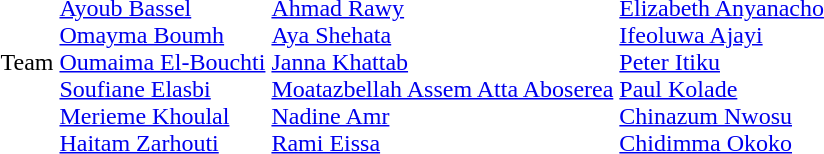<table>
<tr>
<td>Team</td>
<td><br><a href='#'>Ayoub Bassel</a><br><a href='#'>Omayma Boumh</a><br><a href='#'>Oumaima El-Bouchti</a><br><a href='#'>Soufiane Elasbi</a><br><a href='#'>Merieme Khoulal</a><br><a href='#'>Haitam Zarhouti</a></td>
<td><br><a href='#'>Ahmad Rawy</a><br><a href='#'>Aya Shehata</a><br><a href='#'>Janna Khattab</a><br><a href='#'>Moatazbellah Assem Atta Aboserea</a><br><a href='#'>Nadine Amr</a><br><a href='#'>Rami Eissa</a></td>
<td><br><a href='#'>Elizabeth Anyanacho</a><br><a href='#'>Ifeoluwa Ajayi</a><br><a href='#'>Peter Itiku</a><br><a href='#'>Paul Kolade</a><br><a href='#'>Chinazum Nwosu</a><br><a href='#'>Chidimma Okoko</a></td>
</tr>
</table>
